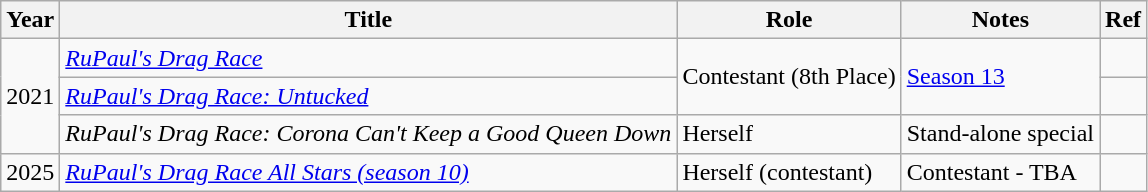<table class="wikitable">
<tr>
<th>Year</th>
<th>Title</th>
<th>Role</th>
<th>Notes</th>
<th>Ref</th>
</tr>
<tr>
<td rowspan=3>2021</td>
<td><em><a href='#'>RuPaul's Drag Race</a></em></td>
<td rowspan=2>Contestant (8th Place)</td>
<td rowspan=2><a href='#'>Season 13</a></td>
<td></td>
</tr>
<tr>
<td><em><a href='#'>RuPaul's Drag Race: Untucked</a></em></td>
<td></td>
</tr>
<tr>
<td><em>RuPaul's Drag Race: Corona Can't Keep a Good Queen Down</em></td>
<td>Herself</td>
<td>Stand-alone special</td>
<td></td>
</tr>
<tr>
<td>2025</td>
<td><em><a href='#'>RuPaul's Drag Race All Stars (season 10)</a></em></td>
<td>Herself (contestant)</td>
<td>Contestant - TBA</td>
<td></td>
</tr>
</table>
